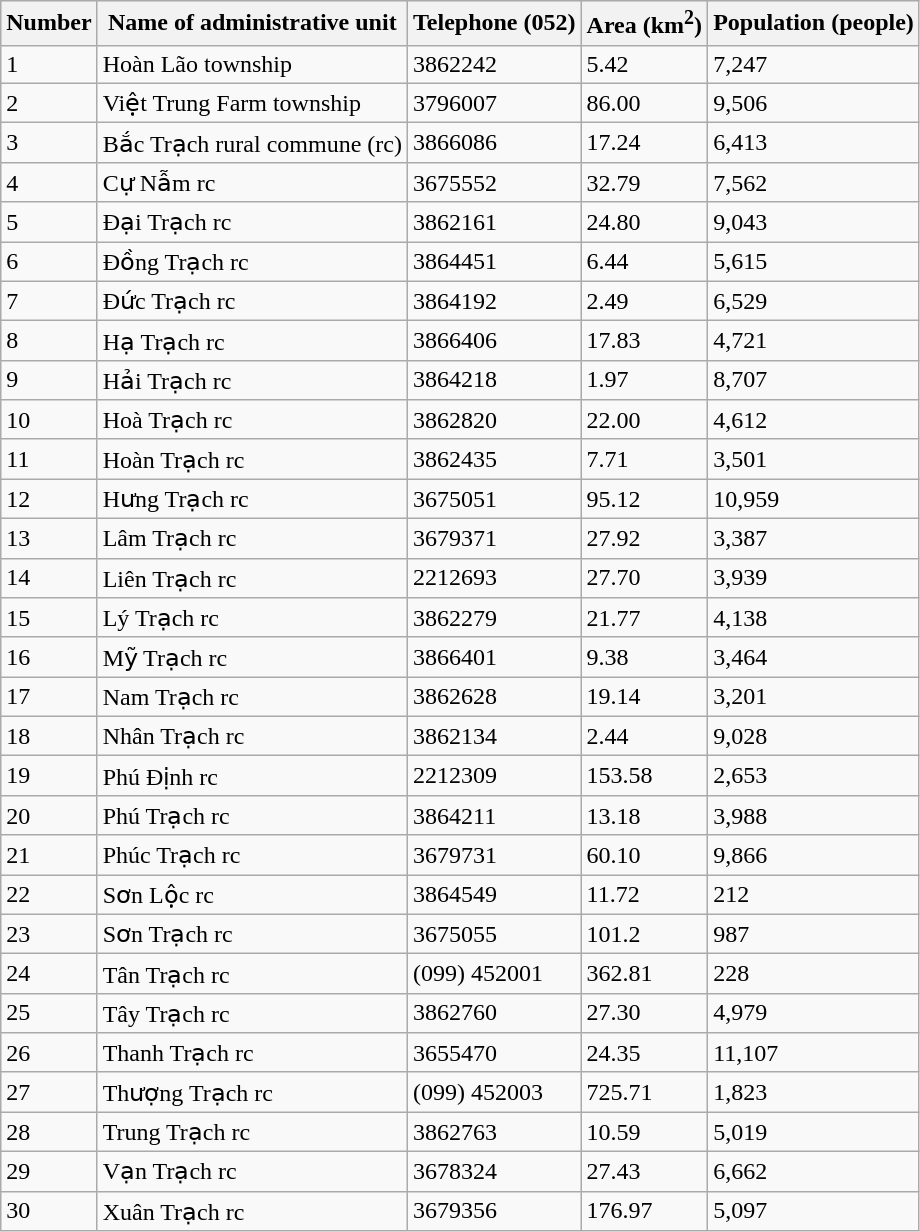<table class="wikitable sortable">
<tr align=center bgcolor=#EFEFEF>
<th>Number</th>
<th>Name of administrative unit</th>
<th>Telephone (052)</th>
<th>Area (km<sup>2</sup>)</th>
<th>Population (people)</th>
</tr>
<tr>
<td>1</td>
<td>Hoàn Lão township</td>
<td>3862242</td>
<td>5.42</td>
<td>7,247</td>
</tr>
<tr>
<td>2</td>
<td>Việt Trung Farm township</td>
<td>3796007</td>
<td>86.00</td>
<td>9,506</td>
</tr>
<tr>
<td>3</td>
<td>Bắc Trạch rural commune (rc)</td>
<td>3866086</td>
<td>17.24</td>
<td>6,413</td>
</tr>
<tr>
<td>4</td>
<td>Cự Nẫm rc</td>
<td>3675552</td>
<td>32.79</td>
<td>7,562</td>
</tr>
<tr>
<td>5</td>
<td>Đại Trạch rc</td>
<td>3862161</td>
<td>24.80</td>
<td>9,043</td>
</tr>
<tr>
<td>6</td>
<td>Đồng Trạch rc</td>
<td>3864451</td>
<td>6.44</td>
<td>5,615</td>
</tr>
<tr>
<td>7</td>
<td>Đức Trạch rc</td>
<td>3864192</td>
<td>2.49</td>
<td>6,529</td>
</tr>
<tr>
<td>8</td>
<td>Hạ Trạch rc</td>
<td>3866406</td>
<td>17.83</td>
<td>4,721</td>
</tr>
<tr>
<td>9</td>
<td>Hải Trạch rc</td>
<td>3864218</td>
<td>1.97</td>
<td>8,707</td>
</tr>
<tr>
<td>10</td>
<td>Hoà Trạch rc</td>
<td>3862820</td>
<td>22.00</td>
<td>4,612</td>
</tr>
<tr>
<td>11</td>
<td>Hoàn Trạch rc</td>
<td>3862435</td>
<td>7.71</td>
<td>3,501</td>
</tr>
<tr>
<td>12</td>
<td>Hưng Trạch rc</td>
<td>3675051</td>
<td>95.12</td>
<td>10,959</td>
</tr>
<tr>
<td>13</td>
<td>Lâm Trạch rc</td>
<td>3679371</td>
<td>27.92</td>
<td>3,387</td>
</tr>
<tr>
<td>14</td>
<td>Liên Trạch rc</td>
<td>2212693</td>
<td>27.70</td>
<td>3,939</td>
</tr>
<tr>
<td>15</td>
<td>Lý Trạch rc</td>
<td>3862279</td>
<td>21.77</td>
<td>4,138</td>
</tr>
<tr>
<td>16</td>
<td>Mỹ Trạch rc</td>
<td>3866401</td>
<td>9.38</td>
<td>3,464</td>
</tr>
<tr>
<td>17</td>
<td>Nam Trạch rc</td>
<td>3862628</td>
<td>19.14</td>
<td>3,201</td>
</tr>
<tr>
<td>18</td>
<td>Nhân Trạch rc</td>
<td>3862134</td>
<td>2.44</td>
<td>9,028</td>
</tr>
<tr>
<td>19</td>
<td>Phú Định rc</td>
<td>2212309</td>
<td>153.58</td>
<td>2,653</td>
</tr>
<tr>
<td>20</td>
<td>Phú Trạch rc</td>
<td>3864211</td>
<td>13.18</td>
<td>3,988</td>
</tr>
<tr>
<td>21</td>
<td>Phúc Trạch rc</td>
<td>3679731</td>
<td>60.10</td>
<td>9,866</td>
</tr>
<tr>
<td>22</td>
<td>Sơn Lộc	rc</td>
<td>3864549</td>
<td>11.72</td>
<td>212</td>
</tr>
<tr>
<td>23</td>
<td>Sơn Trạch rc</td>
<td>3675055</td>
<td>101.2</td>
<td>987</td>
</tr>
<tr>
<td>24</td>
<td>Tân Trạch rc</td>
<td>(099) 452001</td>
<td>362.81</td>
<td>228</td>
</tr>
<tr>
<td>25</td>
<td>Tây Trạch rc</td>
<td>3862760</td>
<td>27.30</td>
<td>4,979</td>
</tr>
<tr>
<td>26</td>
<td>Thanh Trạch rc</td>
<td>3655470</td>
<td>24.35</td>
<td>11,107</td>
</tr>
<tr>
<td>27</td>
<td>Thượng Trạch rc</td>
<td>(099) 452003</td>
<td>725.71</td>
<td>1,823</td>
</tr>
<tr>
<td>28</td>
<td>Trung Trạch rc</td>
<td>3862763</td>
<td>10.59</td>
<td>5,019</td>
</tr>
<tr>
<td>29</td>
<td>Vạn Trạch rc</td>
<td>3678324</td>
<td>27.43</td>
<td>6,662</td>
</tr>
<tr>
<td>30</td>
<td>Xuân Trạch rc</td>
<td>3679356</td>
<td>176.97</td>
<td>5,097</td>
</tr>
</table>
